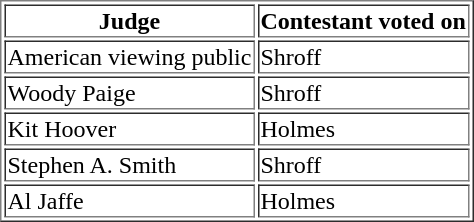<table border=1>
<tr>
<th>Judge</th>
<th>Contestant voted on</th>
</tr>
<tr>
<td>American viewing public</td>
<td>Shroff</td>
</tr>
<tr>
<td>Woody Paige</td>
<td>Shroff</td>
</tr>
<tr>
<td>Kit Hoover</td>
<td>Holmes</td>
</tr>
<tr>
<td>Stephen A. Smith</td>
<td>Shroff</td>
</tr>
<tr>
<td>Al Jaffe</td>
<td>Holmes</td>
</tr>
</table>
